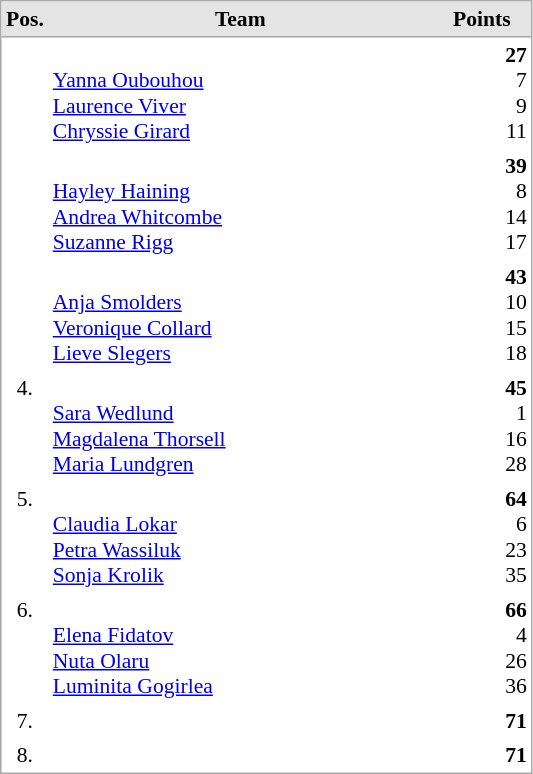<table cellspacing="0" cellpadding="3" style="border:1px solid #AAAAAA;font-size:90%">
<tr bgcolor="#E4E4E4">
<th style="border-bottom:1px solid #AAAAAA" width=10>Pos.</th>
<th style="border-bottom:1px solid #AAAAAA" width=250>Team</th>
<th style="border-bottom:1px solid #AAAAAA" width=60>Points</th>
</tr>
<tr align="center">
<td align="center" valign="top"></td>
<td align="left"> <br> <a href='#'>Yanna Oubouhou</a> <br> <a href='#'>Laurence Viver</a> <br> <a href='#'>Chryssie Girard</a></td>
<td align="right"><strong>27</strong> <br> 7 <br> 9 <br> 11</td>
</tr>
<tr align="center">
<td align="center" valign="top"></td>
<td align="left"> <br> <a href='#'>Hayley Haining</a> <br> <a href='#'>Andrea Whitcombe</a> <br> <a href='#'>Suzanne Rigg</a></td>
<td align="right"><strong>39</strong> <br> 8 <br> 14 <br> 17</td>
</tr>
<tr align="center">
<td align="center" valign="top"></td>
<td align="left"> <br> <a href='#'>Anja Smolders</a> <br> <a href='#'>Veronique Collard</a> <br> <a href='#'>Lieve Slegers</a></td>
<td align="right"><strong>43</strong> <br> 10 <br> 15 <br> 18</td>
</tr>
<tr align="center">
<td align="center" valign="top">4.</td>
<td align="left"> <br> <a href='#'>Sara Wedlund</a> <br> <a href='#'>Magdalena Thorsell</a> <br> <a href='#'>Maria Lundgren</a></td>
<td align="right"><strong>45</strong> <br> 1 <br> 16 <br> 28</td>
</tr>
<tr align="center">
<td align="center" valign="top">5.</td>
<td align="left"> <br> <a href='#'>Claudia Lokar</a> <br> <a href='#'>Petra Wassiluk</a> <br> <a href='#'>Sonja Krolik</a></td>
<td align="right"><strong>64</strong> <br> 6 <br> 23 <br> 35</td>
</tr>
<tr align="center">
<td align="center" valign="top">6.</td>
<td align="left"> <br> <a href='#'>Elena Fidatov</a> <br> <a href='#'>Nuta Olaru</a> <br> <a href='#'>Luminita Gogirlea</a></td>
<td align="right"><strong>66</strong> <br> 4 <br> 26 <br> 36</td>
</tr>
<tr align="center">
<td align="center" valign="top">7.</td>
<td align="left"></td>
<td align="right"><strong>71</strong></td>
</tr>
<tr align="center">
<td align="center" valign="top">8.</td>
<td align="left"></td>
<td align="right"><strong>71</strong></td>
</tr>
</table>
